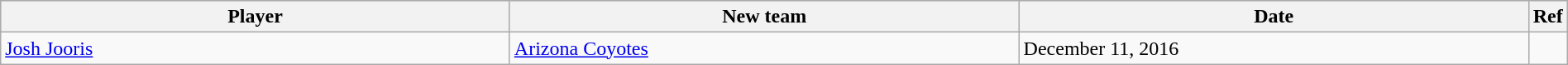<table class="wikitable" style="width:100%;">
<tr style="background:#ddd;">
<th style="width:33%;">Player</th>
<th style="width:33%;">New team</th>
<th style="width:33%;">Date</th>
<th>Ref</th>
</tr>
<tr>
<td><a href='#'>Josh Jooris</a></td>
<td><a href='#'>Arizona Coyotes</a></td>
<td>December 11, 2016</td>
<td></td>
</tr>
</table>
